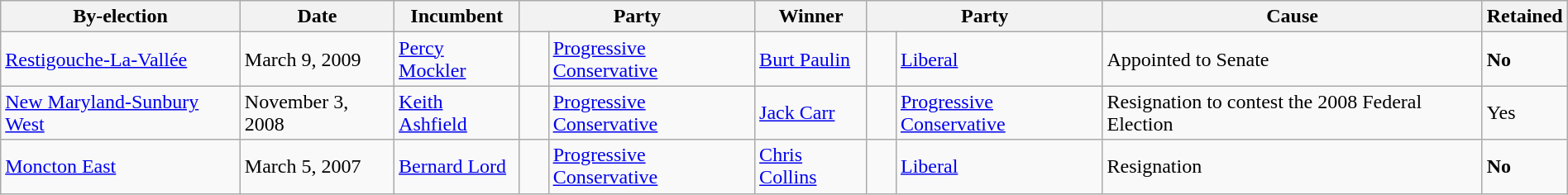<table class=wikitable style="width:100%">
<tr>
<th>By-election</th>
<th>Date</th>
<th>Incumbent</th>
<th colspan=2>Party</th>
<th>Winner</th>
<th colspan=2>Party</th>
<th>Cause</th>
<th>Retained</th>
</tr>
<tr>
<td><a href='#'>Restigouche-La-Vallée</a></td>
<td>March 9, 2009</td>
<td><a href='#'>Percy Mockler</a></td>
<td>    </td>
<td><a href='#'>Progressive Conservative</a></td>
<td><a href='#'>Burt Paulin</a></td>
<td>    </td>
<td><a href='#'>Liberal</a></td>
<td>Appointed to Senate</td>
<td><strong>No</strong></td>
</tr>
<tr>
<td><a href='#'>New Maryland-Sunbury West</a></td>
<td>November 3, 2008</td>
<td><a href='#'>Keith Ashfield</a></td>
<td>    </td>
<td><a href='#'>Progressive Conservative</a></td>
<td><a href='#'>Jack Carr</a></td>
<td>    </td>
<td><a href='#'>Progressive Conservative</a></td>
<td>Resignation to contest the 2008 Federal Election</td>
<td>Yes</td>
</tr>
<tr>
<td><a href='#'>Moncton East</a></td>
<td>March 5, 2007</td>
<td><a href='#'>Bernard Lord</a></td>
<td>    </td>
<td><a href='#'>Progressive Conservative</a></td>
<td><a href='#'>Chris Collins</a></td>
<td>    </td>
<td><a href='#'>Liberal</a></td>
<td>Resignation</td>
<td><strong>No</strong></td>
</tr>
</table>
